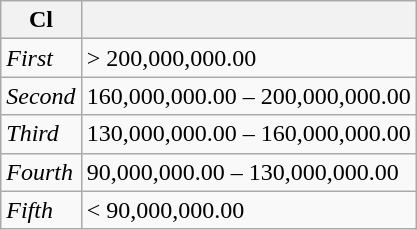<table class=wikitable>
<tr>
<th>Cl</th>
<th></th>
</tr>
<tr>
<td><em>First</em></td>
<td>> 200,000,000.00</td>
</tr>
<tr>
<td><em>Second</em></td>
<td>160,000,000.00 – 200,000,000.00</td>
</tr>
<tr>
<td><em>Third</em></td>
<td>130,000,000.00 – 160,000,000.00</td>
</tr>
<tr>
<td><em>Fourth</em></td>
<td>90,000,000.00 – 130,000,000.00</td>
</tr>
<tr>
<td><em>Fifth</em></td>
<td>< 90,000,000.00</td>
</tr>
</table>
